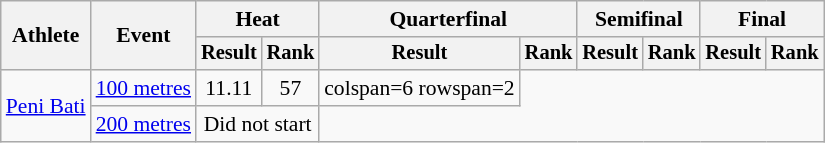<table class=wikitable style=font-size:90%>
<tr>
<th rowspan=2>Athlete</th>
<th rowspan=2>Event</th>
<th colspan=2>Heat</th>
<th colspan=2>Quarterfinal</th>
<th colspan=2>Semifinal</th>
<th colspan=2>Final</th>
</tr>
<tr style=font-size:95%>
<th>Result</th>
<th>Rank</th>
<th>Result</th>
<th>Rank</th>
<th>Result</th>
<th>Rank</th>
<th>Result</th>
<th>Rank</th>
</tr>
<tr align=center>
<td align=left rowspan=2><a href='#'>Peni Bati</a></td>
<td align=left><a href='#'>100 metres</a></td>
<td>11.11</td>
<td>57</td>
<td>colspan=6 rowspan=2 </td>
</tr>
<tr align=center>
<td align=left><a href='#'>200 metres</a></td>
<td colspan="2">Did not start</td>
</tr>
</table>
